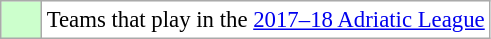<table class="wikitable" style="font-size: 95%;text-align:center;">
<tr>
<td style="background: #ccffcc;" width="20"></td>
<td bgcolor="#ffffff" align="left">Teams that play in the <a href='#'>2017–18 Adriatic League</a></td>
</tr>
</table>
